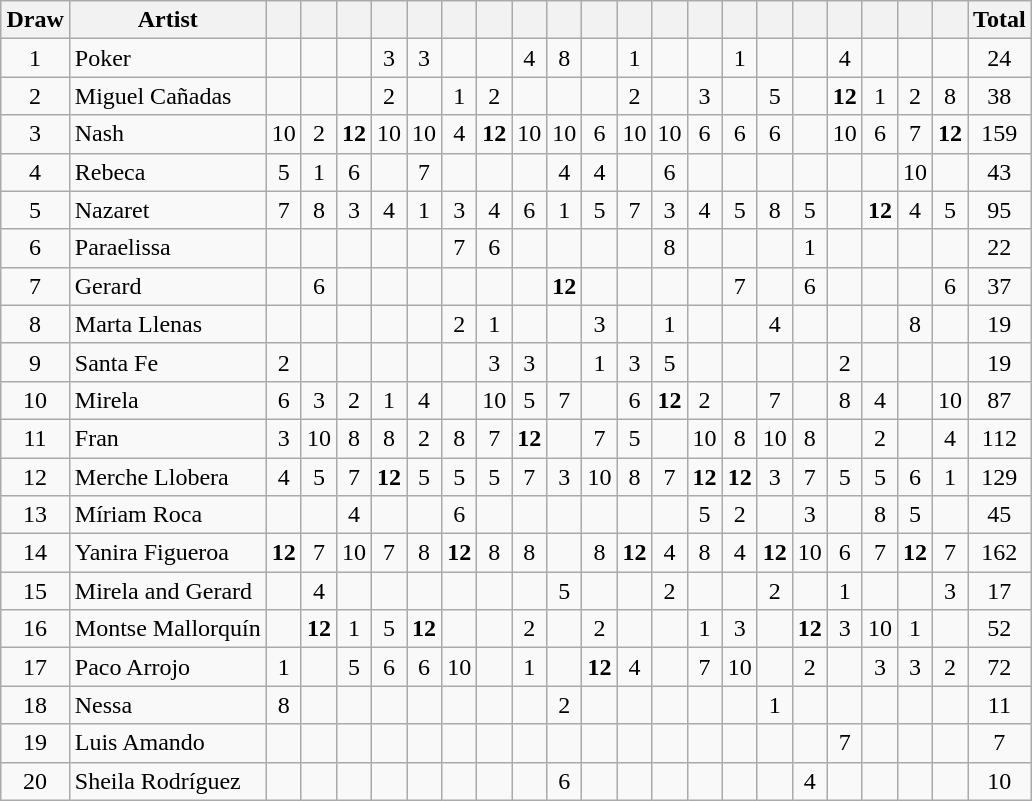<table class="wikitable collapsible" style="margin: 1em auto 1em auto; text-align:center;">
<tr>
<th>Draw</th>
<th>Artist</th>
<th></th>
<th></th>
<th></th>
<th></th>
<th></th>
<th></th>
<th></th>
<th></th>
<th></th>
<th></th>
<th></th>
<th></th>
<th></th>
<th></th>
<th></th>
<th></th>
<th></th>
<th></th>
<th></th>
<th></th>
<th>Total</th>
</tr>
<tr>
<td>1</td>
<td align="left">Poker</td>
<td></td>
<td></td>
<td></td>
<td>3</td>
<td>3</td>
<td></td>
<td></td>
<td>4</td>
<td>8</td>
<td></td>
<td>1</td>
<td></td>
<td></td>
<td>1</td>
<td></td>
<td></td>
<td>4</td>
<td></td>
<td></td>
<td></td>
<td>24</td>
</tr>
<tr>
<td>2</td>
<td align="left">Miguel Cañadas</td>
<td></td>
<td></td>
<td></td>
<td>2</td>
<td></td>
<td>1</td>
<td>2</td>
<td></td>
<td></td>
<td></td>
<td>2</td>
<td></td>
<td>3</td>
<td></td>
<td>5</td>
<td></td>
<td><strong>12</strong></td>
<td>1</td>
<td>2</td>
<td>8</td>
<td>38</td>
</tr>
<tr>
<td>3</td>
<td align="left">Nash</td>
<td>10</td>
<td>2</td>
<td><strong>12</strong></td>
<td>10</td>
<td>10</td>
<td>4</td>
<td><strong>12</strong></td>
<td>10</td>
<td>10</td>
<td>6</td>
<td>10</td>
<td>10</td>
<td>6</td>
<td>6</td>
<td>6</td>
<td></td>
<td>10</td>
<td>6</td>
<td>7</td>
<td><strong>12</strong></td>
<td>159</td>
</tr>
<tr>
<td>4</td>
<td align="left">Rebeca</td>
<td>5</td>
<td>1</td>
<td>6</td>
<td></td>
<td>7</td>
<td></td>
<td></td>
<td></td>
<td>4</td>
<td>4</td>
<td></td>
<td>6</td>
<td></td>
<td></td>
<td></td>
<td></td>
<td></td>
<td></td>
<td>10</td>
<td></td>
<td>43</td>
</tr>
<tr>
<td>5</td>
<td align="left">Nazaret</td>
<td>7</td>
<td>8</td>
<td>3</td>
<td>4</td>
<td>1</td>
<td>3</td>
<td>4</td>
<td>6</td>
<td>1</td>
<td>5</td>
<td>7</td>
<td>3</td>
<td>4</td>
<td>5</td>
<td>8</td>
<td>5</td>
<td></td>
<td><strong>12</strong></td>
<td>4</td>
<td>5</td>
<td>95</td>
</tr>
<tr>
<td>6</td>
<td align="left">Paraelissa</td>
<td></td>
<td></td>
<td></td>
<td></td>
<td></td>
<td>7</td>
<td>6</td>
<td></td>
<td></td>
<td></td>
<td></td>
<td>8</td>
<td></td>
<td></td>
<td></td>
<td>1</td>
<td></td>
<td></td>
<td></td>
<td></td>
<td>22</td>
</tr>
<tr>
<td>7</td>
<td align="left">Gerard</td>
<td></td>
<td>6</td>
<td></td>
<td></td>
<td></td>
<td></td>
<td></td>
<td></td>
<td><strong>12</strong></td>
<td></td>
<td></td>
<td></td>
<td></td>
<td>7</td>
<td></td>
<td>6</td>
<td></td>
<td></td>
<td></td>
<td>6</td>
<td>37</td>
</tr>
<tr>
<td>8</td>
<td align="left">Marta Llenas</td>
<td></td>
<td></td>
<td></td>
<td></td>
<td></td>
<td>2</td>
<td>1</td>
<td></td>
<td></td>
<td>3</td>
<td></td>
<td>1</td>
<td></td>
<td></td>
<td>4</td>
<td></td>
<td></td>
<td></td>
<td>8</td>
<td></td>
<td>19</td>
</tr>
<tr>
<td>9</td>
<td align="left">Santa Fe</td>
<td>2</td>
<td></td>
<td></td>
<td></td>
<td></td>
<td></td>
<td>3</td>
<td>3</td>
<td></td>
<td>1</td>
<td>3</td>
<td>5</td>
<td></td>
<td></td>
<td></td>
<td></td>
<td>2</td>
<td></td>
<td></td>
<td></td>
<td>19</td>
</tr>
<tr>
<td>10</td>
<td align="left">Mirela</td>
<td>6</td>
<td>3</td>
<td>2</td>
<td>1</td>
<td>4</td>
<td></td>
<td>10</td>
<td>5</td>
<td>7</td>
<td></td>
<td>6</td>
<td><strong>12</strong></td>
<td>2</td>
<td></td>
<td>7</td>
<td></td>
<td>8</td>
<td>4</td>
<td></td>
<td>10</td>
<td>87</td>
</tr>
<tr>
<td>11</td>
<td align="left">Fran</td>
<td>3</td>
<td>10</td>
<td>8</td>
<td>8</td>
<td>2</td>
<td>8</td>
<td>7</td>
<td><strong>12</strong></td>
<td></td>
<td>7</td>
<td>5</td>
<td></td>
<td>10</td>
<td>8</td>
<td>10</td>
<td>8</td>
<td></td>
<td>2</td>
<td></td>
<td>4</td>
<td>112</td>
</tr>
<tr>
<td>12</td>
<td align="left">Merche Llobera</td>
<td>4</td>
<td>5</td>
<td>7</td>
<td><strong>12</strong></td>
<td>5</td>
<td>5</td>
<td>5</td>
<td>7</td>
<td>3</td>
<td>10</td>
<td>8</td>
<td>7</td>
<td><strong>12</strong></td>
<td><strong>12</strong></td>
<td>3</td>
<td>7</td>
<td>5</td>
<td>5</td>
<td>6</td>
<td>1</td>
<td>129</td>
</tr>
<tr>
<td>13</td>
<td align="left">Míriam Roca</td>
<td></td>
<td></td>
<td>4</td>
<td></td>
<td></td>
<td>6</td>
<td></td>
<td></td>
<td></td>
<td></td>
<td></td>
<td></td>
<td>5</td>
<td>2</td>
<td></td>
<td>3</td>
<td></td>
<td>8</td>
<td>5</td>
<td></td>
<td>45</td>
</tr>
<tr>
<td>14</td>
<td align="left">Yanira Figueroa</td>
<td><strong>12</strong></td>
<td>7</td>
<td>10</td>
<td>7</td>
<td>8</td>
<td><strong>12</strong></td>
<td>8</td>
<td>8</td>
<td></td>
<td>8</td>
<td><strong>12</strong></td>
<td>4</td>
<td>8</td>
<td>4</td>
<td><strong>12</strong></td>
<td>10</td>
<td>6</td>
<td>7</td>
<td><strong>12</strong></td>
<td>7</td>
<td>162</td>
</tr>
<tr>
<td>15</td>
<td align="left">Mirela and Gerard</td>
<td></td>
<td>4</td>
<td></td>
<td></td>
<td></td>
<td></td>
<td></td>
<td></td>
<td>5</td>
<td></td>
<td></td>
<td>2</td>
<td></td>
<td></td>
<td>2</td>
<td></td>
<td>1</td>
<td></td>
<td></td>
<td>3</td>
<td>17</td>
</tr>
<tr>
<td>16</td>
<td align="left">Montse Mallorquín</td>
<td></td>
<td><strong>12</strong></td>
<td>1</td>
<td>5</td>
<td><strong>12</strong></td>
<td></td>
<td></td>
<td>2</td>
<td></td>
<td>2</td>
<td></td>
<td></td>
<td>1</td>
<td>3</td>
<td></td>
<td><strong>12</strong></td>
<td>3</td>
<td>10</td>
<td>1</td>
<td></td>
<td>52</td>
</tr>
<tr>
<td>17</td>
<td align="left">Paco Arrojo</td>
<td>1</td>
<td></td>
<td>5</td>
<td>6</td>
<td>6</td>
<td>10</td>
<td></td>
<td>1</td>
<td></td>
<td><strong>12</strong></td>
<td>4</td>
<td></td>
<td>7</td>
<td>10</td>
<td></td>
<td>2</td>
<td></td>
<td>3</td>
<td>3</td>
<td>2</td>
<td>72</td>
</tr>
<tr>
<td>18</td>
<td align="left">Nessa</td>
<td>8</td>
<td></td>
<td></td>
<td></td>
<td></td>
<td></td>
<td></td>
<td></td>
<td>2</td>
<td></td>
<td></td>
<td></td>
<td></td>
<td></td>
<td>1</td>
<td></td>
<td></td>
<td></td>
<td></td>
<td></td>
<td>11</td>
</tr>
<tr>
<td>19</td>
<td align="left">Luis Amando</td>
<td></td>
<td></td>
<td></td>
<td></td>
<td></td>
<td></td>
<td></td>
<td></td>
<td></td>
<td></td>
<td></td>
<td></td>
<td></td>
<td></td>
<td></td>
<td></td>
<td>7</td>
<td></td>
<td></td>
<td></td>
<td>7</td>
</tr>
<tr>
<td>20</td>
<td align="left">Sheila Rodríguez</td>
<td></td>
<td></td>
<td></td>
<td></td>
<td></td>
<td></td>
<td></td>
<td></td>
<td>6</td>
<td></td>
<td></td>
<td></td>
<td></td>
<td></td>
<td></td>
<td>4</td>
<td></td>
<td></td>
<td></td>
<td></td>
<td>10</td>
</tr>
</table>
